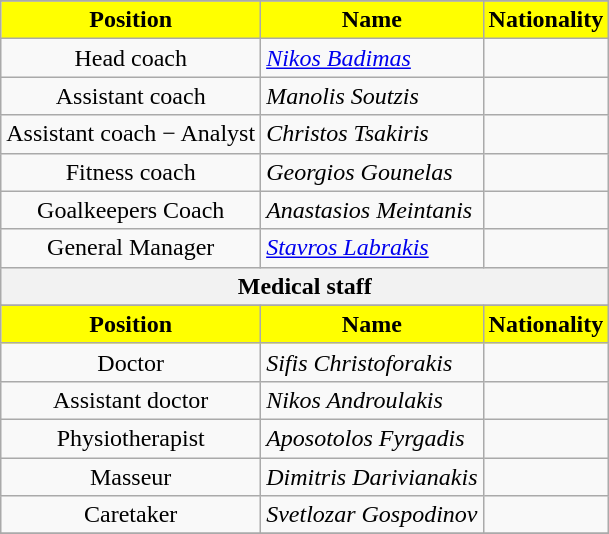<table class="wikitable" style="text-align: center;">
<tr>
</tr>
<tr style="color:black;">
<th style="color:black; background:yellow;">Position</th>
<th style="color:black; background:yellow;">Name</th>
<th style="color:black; background:yellow;">Nationality</th>
</tr>
<tr>
<td>Head coach</td>
<td style="text-align:left;"><em><a href='#'>Nikos Badimas</a></em></td>
<td></td>
</tr>
<tr>
<td>Assistant coach</td>
<td style="text-align:left;"><em>Manolis Soutzis</em></td>
<td></td>
</tr>
<tr>
<td>Assistant coach − Analyst</td>
<td style="text-align:left;"><em>Christos Tsakiris</em></td>
<td></td>
</tr>
<tr>
<td>Fitness coach</td>
<td style="text-align:left;"><em>Georgios Gounelas</em></td>
<td></td>
</tr>
<tr>
<td>Goalkeepers Coach</td>
<td style="text-align:left;"><em>Anastasios Meintanis</em></td>
<td></td>
</tr>
<tr>
<td>General Manager</td>
<td style="text-align:left;"><em><a href='#'>Stavros Labrakis</a></em></td>
<td></td>
</tr>
<tr>
<th colspan="3">Medical staff</th>
</tr>
<tr>
</tr>
<tr style="color:black;">
<th style="color:black; background:yellow;">Position</th>
<th style="color:black; background:yellow;">Name</th>
<th style="color:black; background:yellow;">Nationality</th>
</tr>
<tr>
<td>Doctor</td>
<td style="text-align:left;"><em>Sifis Christoforakis</em></td>
<td></td>
</tr>
<tr>
<td>Assistant doctor</td>
<td style="text-align:left;"><em>Nikos Androulakis</em></td>
<td></td>
</tr>
<tr>
<td>Physiotherapist</td>
<td style="text-align:left;"><em>Aposotolos Fyrgadis</em></td>
<td></td>
</tr>
<tr>
<td>Masseur</td>
<td style="text-align:left;"><em>Dimitris Darivianakis</em></td>
<td></td>
</tr>
<tr>
<td>Caretaker</td>
<td style="text-align:left;"><em>Svetlozar Gospodinov</em></td>
<td></td>
</tr>
<tr>
</tr>
</table>
